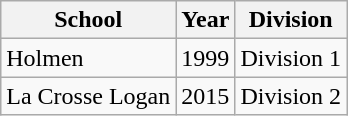<table class="wikitable">
<tr>
<th>School</th>
<th>Year</th>
<th>Division</th>
</tr>
<tr>
<td>Holmen</td>
<td>1999</td>
<td>Division 1</td>
</tr>
<tr>
<td>La Crosse Logan</td>
<td>2015</td>
<td>Division 2</td>
</tr>
</table>
